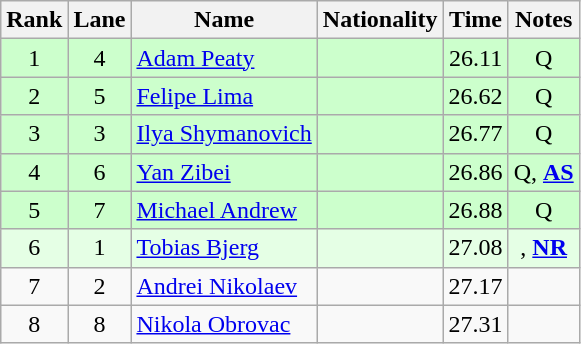<table class="wikitable sortable" style="text-align:center">
<tr>
<th>Rank</th>
<th>Lane</th>
<th>Name</th>
<th>Nationality</th>
<th>Time</th>
<th>Notes</th>
</tr>
<tr bgcolor=ccffcc>
<td>1</td>
<td>4</td>
<td align=left><a href='#'>Adam Peaty</a></td>
<td align=left></td>
<td>26.11</td>
<td>Q</td>
</tr>
<tr bgcolor=ccffcc>
<td>2</td>
<td>5</td>
<td align=left><a href='#'>Felipe Lima</a></td>
<td align=left></td>
<td>26.62</td>
<td>Q</td>
</tr>
<tr bgcolor=ccffcc>
<td>3</td>
<td>3</td>
<td align=left><a href='#'>Ilya Shymanovich</a></td>
<td align=left></td>
<td>26.77</td>
<td>Q</td>
</tr>
<tr bgcolor=ccffcc>
<td>4</td>
<td>6</td>
<td align=left><a href='#'>Yan Zibei</a></td>
<td align=left></td>
<td>26.86</td>
<td>Q, <strong><a href='#'>AS</a></strong></td>
</tr>
<tr bgcolor=ccffcc>
<td>5</td>
<td>7</td>
<td align=left><a href='#'>Michael Andrew</a></td>
<td align=left></td>
<td>26.88</td>
<td>Q</td>
</tr>
<tr bgcolor=e5ffe5>
<td>6</td>
<td>1</td>
<td align=left><a href='#'>Tobias Bjerg</a></td>
<td align=left></td>
<td>27.08</td>
<td>, <strong><a href='#'>NR</a></strong></td>
</tr>
<tr>
<td>7</td>
<td>2</td>
<td align=left><a href='#'>Andrei Nikolaev</a></td>
<td align=left></td>
<td>27.17</td>
<td></td>
</tr>
<tr>
<td>8</td>
<td>8</td>
<td align=left><a href='#'>Nikola Obrovac</a></td>
<td align=left></td>
<td>27.31</td>
<td></td>
</tr>
</table>
